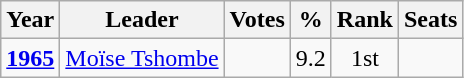<table class="wikitable" style="text-align:center">
<tr>
<th scope=col>Year</th>
<th scope=col>Leader</th>
<th scope=col>Votes</th>
<th scope=col>%</th>
<th scope=col>Rank</th>
<th scope=col>Seats</th>
</tr>
<tr>
<td><a href='#'><strong>1965</strong></a></td>
<td><a href='#'>Moïse Tshombe</a></td>
<td align="right"></td>
<td align="right">9.2</td>
<td>1st</td>
<td></td>
</tr>
</table>
